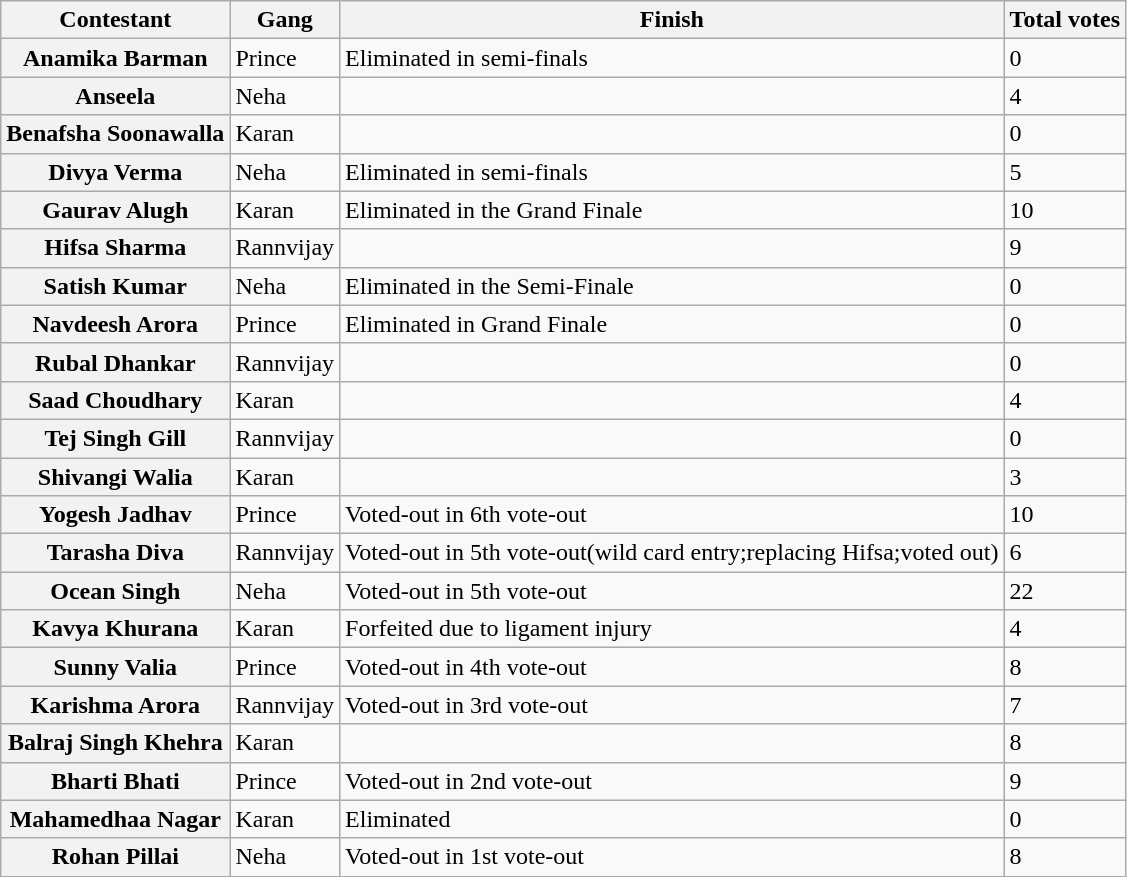<table class="wikitable sortable">
<tr>
<th>Contestant</th>
<th>Gang</th>
<th>Finish</th>
<th>Total votes</th>
</tr>
<tr>
<th>Anamika Barman</th>
<td>Prince</td>
<td>Eliminated in semi-finals</td>
<td>0</td>
</tr>
<tr>
<th>Anseela</th>
<td>Neha</td>
<td></td>
<td>4</td>
</tr>
<tr>
<th>Benafsha Soonawalla</th>
<td>Karan</td>
<td></td>
<td>0</td>
</tr>
<tr>
<th>Divya Verma</th>
<td>Neha</td>
<td>Eliminated in semi-finals</td>
<td>5</td>
</tr>
<tr>
<th>Gaurav Alugh</th>
<td>Karan</td>
<td>Eliminated in the Grand Finale</td>
<td>10</td>
</tr>
<tr>
<th>Hifsa Sharma</th>
<td>Rannvijay</td>
<td></td>
<td>9</td>
</tr>
<tr>
<th>Satish Kumar</th>
<td>Neha</td>
<td>Eliminated in the Semi-Finale</td>
<td>0</td>
</tr>
<tr>
<th>Navdeesh Arora</th>
<td>Prince</td>
<td>Eliminated in Grand Finale</td>
<td>0</td>
</tr>
<tr>
<th>Rubal Dhankar</th>
<td>Rannvijay</td>
<td></td>
<td>0</td>
</tr>
<tr>
<th>Saad Choudhary</th>
<td>Karan</td>
<td></td>
<td>4</td>
</tr>
<tr>
<th>Tej Singh Gill</th>
<td>Rannvijay</td>
<td></td>
<td>0</td>
</tr>
<tr>
<th>Shivangi Walia</th>
<td>Karan</td>
<td></td>
<td>3</td>
</tr>
<tr>
<th>Yogesh Jadhav</th>
<td>Prince</td>
<td>Voted-out in 6th vote-out</td>
<td>10</td>
</tr>
<tr>
<th>Tarasha Diva</th>
<td>Rannvijay</td>
<td>Voted-out in 5th vote-out(wild card entry;replacing Hifsa;voted out)</td>
<td>6</td>
</tr>
<tr>
<th>Ocean Singh</th>
<td>Neha</td>
<td>Voted-out in 5th vote-out</td>
<td>22</td>
</tr>
<tr>
<th>Kavya Khurana</th>
<td>Karan</td>
<td>Forfeited due to ligament injury</td>
<td>4</td>
</tr>
<tr>
<th>Sunny Valia</th>
<td>Prince</td>
<td>Voted-out in 4th vote-out</td>
<td>8</td>
</tr>
<tr>
<th>Karishma  Arora</th>
<td>Rannvijay</td>
<td>Voted-out in 3rd vote-out</td>
<td>7</td>
</tr>
<tr>
<th>Balraj Singh Khehra</th>
<td>Karan</td>
<td></td>
<td>8</td>
</tr>
<tr>
<th>Bharti Bhati</th>
<td>Prince</td>
<td>Voted-out in 2nd vote-out</td>
<td>9</td>
</tr>
<tr>
<th>Mahamedhaa Nagar</th>
<td>Karan</td>
<td>Eliminated</td>
<td>0</td>
</tr>
<tr>
<th>Rohan Pillai</th>
<td>Neha</td>
<td>Voted-out in 1st vote-out</td>
<td>8</td>
</tr>
</table>
